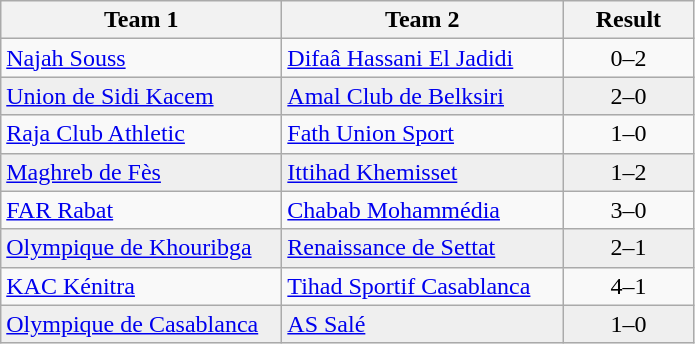<table class="wikitable">
<tr>
<th width="180">Team 1</th>
<th width="180">Team 2</th>
<th width="80">Result</th>
</tr>
<tr>
<td><a href='#'>Najah Souss</a></td>
<td><a href='#'>Difaâ Hassani El Jadidi</a></td>
<td align="center">0–2</td>
</tr>
<tr style="background:#EFEFEF">
<td><a href='#'>Union de Sidi Kacem</a></td>
<td><a href='#'>Amal Club de Belksiri</a></td>
<td align="center">2–0</td>
</tr>
<tr>
<td><a href='#'>Raja Club Athletic</a></td>
<td><a href='#'>Fath Union Sport</a></td>
<td align="center">1–0</td>
</tr>
<tr style="background:#EFEFEF">
<td><a href='#'>Maghreb de Fès</a></td>
<td><a href='#'>Ittihad Khemisset</a></td>
<td align="center">1–2</td>
</tr>
<tr>
<td><a href='#'>FAR Rabat</a></td>
<td><a href='#'>Chabab Mohammédia</a></td>
<td align="center">3–0</td>
</tr>
<tr style="background:#EFEFEF">
<td><a href='#'>Olympique de Khouribga</a></td>
<td><a href='#'>Renaissance de Settat</a></td>
<td align="center">2–1</td>
</tr>
<tr>
<td><a href='#'>KAC Kénitra</a></td>
<td><a href='#'>Tihad Sportif Casablanca</a></td>
<td align="center">4–1</td>
</tr>
<tr style="background:#EFEFEF">
<td><a href='#'>Olympique de Casablanca</a></td>
<td><a href='#'>AS Salé</a></td>
<td align="center">1–0</td>
</tr>
</table>
